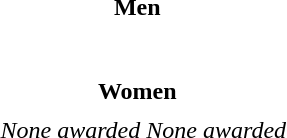<table>
<tr style="vertical-align:top;" style="background:#dfdfdf;">
<td colspan="4" style="text-align:center;"><strong>Men</strong></td>
</tr>
<tr style="vertical-align:top;">
<th scope=row style="text-align:left"></th>
<td></td>
<td></td>
<td></td>
</tr>
<tr style="vertical-align:top;">
<th scope=row style="text-align:left"></th>
<td><br></td>
<td><br></td>
<td><br></td>
</tr>
<tr style="vertical-align:top;">
<th scope=row style="text-align:left"></th>
<td></td>
<td></td>
<td></td>
</tr>
<tr style="vertical-align:top;">
<th scope=row style="text-align:left"></th>
<td></td>
<td></td>
<td></td>
</tr>
<tr style="vertical-align:top;" style="background:#dfdfdf;">
<td colspan="4" style="text-align:center;"><strong>Women</strong></td>
</tr>
<tr style="vertical-align:top;">
<th scope=row style="text-align:left"></th>
<td></td>
<td></td>
<td></td>
</tr>
<tr style="vertical-align:top;">
<th scope=row style="text-align:left"></th>
<td><br></td>
<td><em>None awarded</em></td>
<td><em>None awarded</em></td>
</tr>
<tr style="vertical-align:top;">
<th scope=row style="text-align:left"></th>
<td></td>
<td></td>
<td></td>
</tr>
<tr style="vertical-align:top;">
<th scope=row style="text-align:left"></th>
<td></td>
<td></td>
<td></td>
</tr>
</table>
